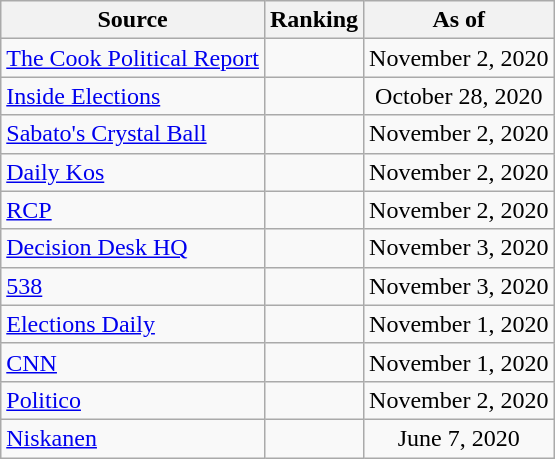<table class="wikitable" style="text-align:center">
<tr>
<th>Source</th>
<th>Ranking</th>
<th>As of</th>
</tr>
<tr>
<td align=left><a href='#'>The Cook Political Report</a></td>
<td></td>
<td>November 2, 2020</td>
</tr>
<tr>
<td align=left><a href='#'>Inside Elections</a></td>
<td></td>
<td>October 28, 2020</td>
</tr>
<tr>
<td align=left><a href='#'>Sabato's Crystal Ball</a></td>
<td></td>
<td>November 2, 2020</td>
</tr>
<tr>
<td align="left"><a href='#'>Daily Kos</a></td>
<td></td>
<td>November 2, 2020</td>
</tr>
<tr>
<td align="left"><a href='#'>RCP</a></td>
<td></td>
<td>November 2, 2020</td>
</tr>
<tr>
<td align="left"><a href='#'>Decision Desk HQ</a></td>
<td></td>
<td>November 3, 2020</td>
</tr>
<tr>
<td align="left"><a href='#'>538</a></td>
<td></td>
<td>November 3, 2020</td>
</tr>
<tr>
<td align="left"><a href='#'>Elections Daily</a></td>
<td></td>
<td>November 1, 2020</td>
</tr>
<tr>
<td align="left"><a href='#'>CNN</a></td>
<td></td>
<td>November 1, 2020</td>
</tr>
<tr>
<td align="left"><a href='#'>Politico</a></td>
<td></td>
<td>November 2, 2020</td>
</tr>
<tr>
<td align="left"><a href='#'>Niskanen</a></td>
<td></td>
<td>June 7, 2020</td>
</tr>
</table>
